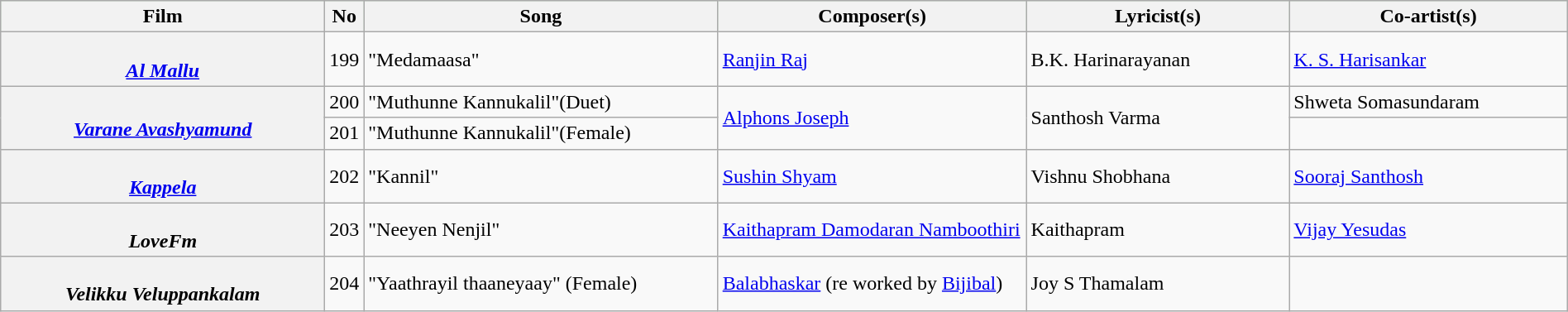<table class="wikitable plainrowheaders" width="100%" textcolor:#000;">
<tr style="background:#cfc; text-align:center;">
<th scope="col" width=21%>Film</th>
<th>No</th>
<th scope="col" width=23%>Song</th>
<th scope="col" width=20%>Composer(s)</th>
<th scope="col" width=17%>Lyricist(s)</th>
<th scope="col" width=18%>Co-artist(s)</th>
</tr>
<tr>
<th scope="row"><br><em><a href='#'>Al Mallu</a></em></th>
<td>199</td>
<td>"Medamaasa"</td>
<td><a href='#'>Ranjin Raj</a></td>
<td>B.K. Harinarayanan</td>
<td><a href='#'>K. S. Harisankar</a></td>
</tr>
<tr>
<th scope="row" rowspan="2"><br><em><a href='#'>Varane Avashyamund </a></em></th>
<td>200</td>
<td>"Muthunne Kannukalil"(Duet)</td>
<td rowspan="2"><a href='#'>Alphons Joseph</a></td>
<td rowspan="2">Santhosh Varma</td>
<td>Shweta Somasundaram</td>
</tr>
<tr>
<td>201</td>
<td>"Muthunne Kannukalil"(Female)</td>
<td></td>
</tr>
<tr>
<th scope="row"><br><em><a href='#'>Kappela</a></em></th>
<td>202</td>
<td>"Kannil"</td>
<td><a href='#'>Sushin Shyam</a></td>
<td>Vishnu Shobhana</td>
<td><a href='#'>Sooraj Santhosh</a></td>
</tr>
<tr>
<th scope="row"><br><em>LoveFm</em></th>
<td>203</td>
<td>"Neeyen Nenjil"</td>
<td><a href='#'>Kaithapram Damodaran Namboothiri</a></td>
<td>Kaithapram</td>
<td><a href='#'>Vijay Yesudas</a></td>
</tr>
<tr>
<th scope="row"><br><em>Velikku Veluppankalam</em></th>
<td>204</td>
<td>"Yaathrayil thaaneyaay" (Female)</td>
<td><a href='#'>Balabhaskar</a> (re worked by <a href='#'>Bijibal</a>)</td>
<td>Joy S Thamalam</td>
<td></td>
</tr>
</table>
